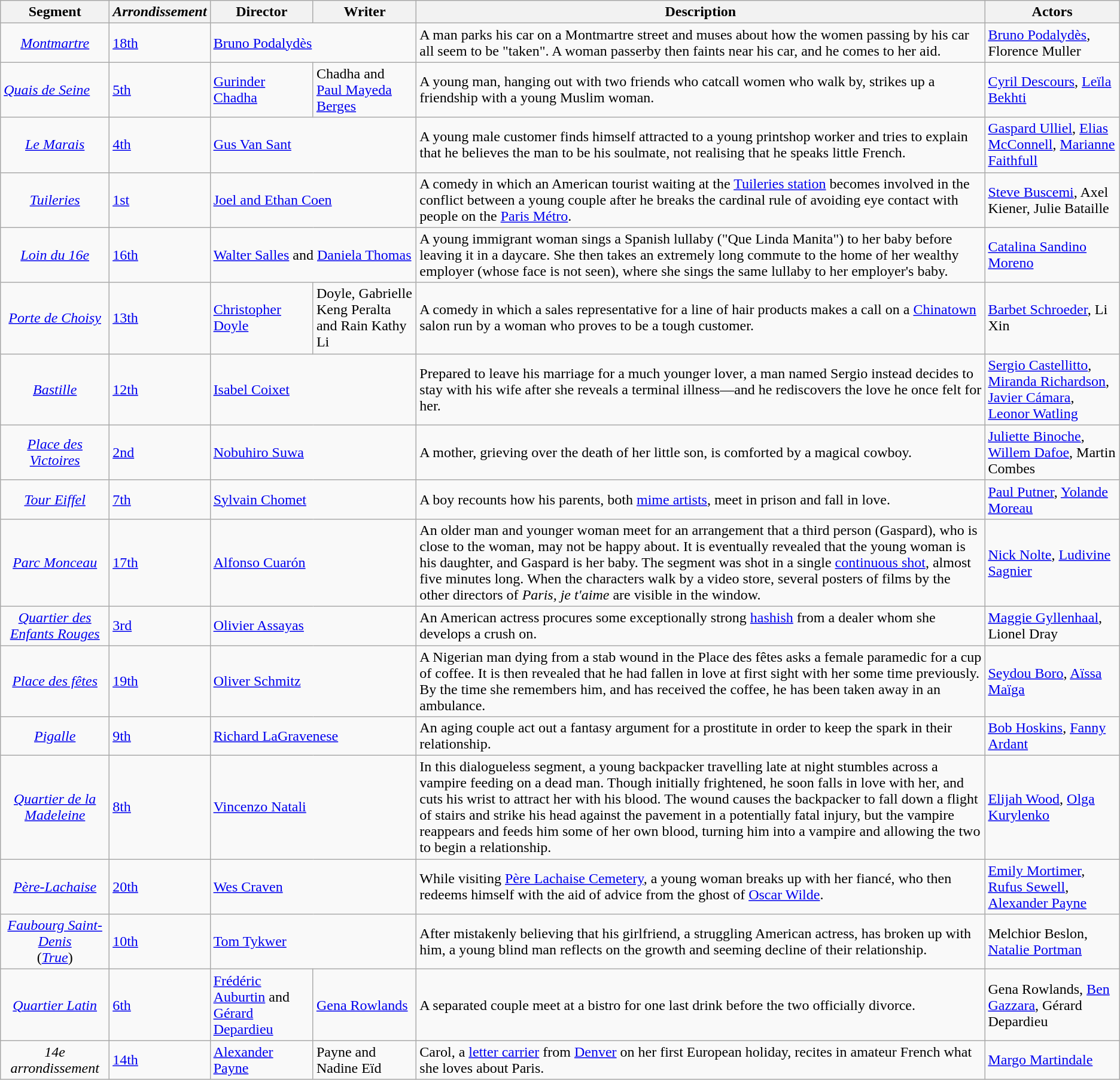<table class="wikitable">
<tr>
<th>Segment</th>
<th><em>Arrondissement</em></th>
<th>Director</th>
<th>Writer</th>
<th>Description</th>
<th>Actors</th>
</tr>
<tr>
<td align="center"><em><a href='#'>Montmartre</a></em></td>
<td><a href='#'>18th</a></td>
<td colspan=2><a href='#'>Bruno Podalydès</a></td>
<td>A man parks his car on a Montmartre street and muses about how the women passing by his car all seem to be "taken". A woman passerby then faints near his car, and he comes to her aid.</td>
<td><a href='#'>Bruno Podalydès</a>, Florence Muller</td>
</tr>
<tr>
<td align=center"><em><a href='#'>Quais de Seine</a></em></td>
<td><a href='#'>5th</a></td>
<td><a href='#'>Gurinder Chadha</a></td>
<td>Chadha and <a href='#'>Paul Mayeda Berges</a></td>
<td>A young man, hanging out with two friends who catcall women who walk by, strikes up a friendship with a young Muslim woman.</td>
<td><a href='#'>Cyril Descours</a>, <a href='#'>Leïla Bekhti</a></td>
</tr>
<tr>
<td align="center"><em><a href='#'>Le Marais</a></em></td>
<td><a href='#'>4th</a></td>
<td colspan=2><a href='#'>Gus Van Sant</a></td>
<td>A young male customer finds himself attracted to a young printshop worker and tries to explain that he believes the man to be his soulmate, not realising that he speaks little French.</td>
<td><a href='#'>Gaspard Ulliel</a>, <a href='#'>Elias McConnell</a>, <a href='#'>Marianne Faithfull</a></td>
</tr>
<tr>
<td align="center"><em><a href='#'>Tuileries</a></em></td>
<td><a href='#'>1st</a></td>
<td colspan=2><a href='#'>Joel and Ethan Coen</a></td>
<td>A comedy in which an American tourist waiting at the <a href='#'>Tuileries station</a> becomes involved in the conflict between a young couple after he breaks the cardinal rule of avoiding eye contact with people on the <a href='#'>Paris Métro</a>.</td>
<td><a href='#'>Steve Buscemi</a>, Axel Kiener, Julie Bataille</td>
</tr>
<tr>
<td align="center"><em><a href='#'>Loin du 16e</a></em></td>
<td><a href='#'>16th</a></td>
<td colspan=2><a href='#'>Walter Salles</a> and <a href='#'>Daniela Thomas</a></td>
<td>A young immigrant woman sings a Spanish lullaby ("Que Linda Manita") to her baby before leaving it in a daycare. She then takes an extremely long commute to the home of her wealthy employer (whose face is not seen), where she sings the same lullaby to her employer's baby.</td>
<td><a href='#'>Catalina Sandino Moreno</a></td>
</tr>
<tr>
<td align="center"><em><a href='#'>Porte de Choisy</a></em></td>
<td><a href='#'>13th</a></td>
<td><a href='#'>Christopher Doyle</a></td>
<td>Doyle, Gabrielle Keng Peralta and Rain Kathy Li</td>
<td>A comedy in which a sales representative for a line of hair products makes a call on a <a href='#'>Chinatown</a> salon run by a woman who proves to be a tough customer.</td>
<td><a href='#'>Barbet Schroeder</a>, Li Xin</td>
</tr>
<tr>
<td align="center"><em><a href='#'>Bastille</a></em></td>
<td><a href='#'>12th</a></td>
<td colspan=2><a href='#'>Isabel Coixet</a></td>
<td>Prepared to leave his marriage for a much younger lover, a man named Sergio instead decides to stay with his wife after she reveals a terminal illness—and he rediscovers the love he once felt for her.</td>
<td><a href='#'>Sergio Castellitto</a>, <a href='#'>Miranda Richardson</a>, <a href='#'>Javier Cámara</a>, <a href='#'>Leonor Watling</a></td>
</tr>
<tr>
<td align="center"><em><a href='#'>Place des Victoires</a></em></td>
<td><a href='#'>2nd</a></td>
<td colspan=2><a href='#'>Nobuhiro Suwa</a></td>
<td>A mother, grieving over the death of her little son, is comforted by a magical cowboy.</td>
<td><a href='#'>Juliette Binoche</a>, <a href='#'>Willem Dafoe</a>, Martin Combes</td>
</tr>
<tr>
<td align="center"><em><a href='#'>Tour Eiffel</a></em></td>
<td><a href='#'>7th</a></td>
<td colspan=2><a href='#'>Sylvain Chomet</a></td>
<td>A boy recounts how his parents, both <a href='#'>mime artists</a>, meet in prison and fall in love.</td>
<td><a href='#'>Paul Putner</a>, <a href='#'>Yolande Moreau</a></td>
</tr>
<tr>
<td align="center"><em><a href='#'>Parc Monceau</a></em></td>
<td><a href='#'>17th</a></td>
<td colspan=2><a href='#'>Alfonso Cuarón</a></td>
<td>An older man and younger woman meet for an arrangement that a third person (Gaspard), who is close to the woman, may not be happy about. It is eventually revealed that the young woman is his daughter, and Gaspard is her baby. The segment was shot in a single <a href='#'>continuous shot</a>, almost five minutes long. When the characters walk by a video store, several posters of films by the other directors of <em>Paris, je t'aime</em> are visible in the window.</td>
<td><a href='#'>Nick Nolte</a>, <a href='#'>Ludivine Sagnier</a></td>
</tr>
<tr>
<td align="center"><em><a href='#'>Quartier des Enfants Rouges</a></em></td>
<td><a href='#'>3rd</a></td>
<td colspan=2><a href='#'>Olivier Assayas</a></td>
<td>An American actress procures some exceptionally strong <a href='#'>hashish</a> from a dealer whom she develops a crush on.</td>
<td><a href='#'>Maggie Gyllenhaal</a>, Lionel Dray</td>
</tr>
<tr>
<td align="center"><em><a href='#'>Place des fêtes</a></em></td>
<td><a href='#'>19th</a></td>
<td colspan=2><a href='#'>Oliver Schmitz</a></td>
<td>A Nigerian man dying from a stab wound in the Place des fêtes asks a female paramedic for a cup of coffee. It is then revealed that he had fallen in love at first sight with her some time previously. By the time she remembers him, and has received the coffee, he has been taken away in an ambulance.</td>
<td><a href='#'>Seydou Boro</a>, <a href='#'>Aïssa Maïga</a></td>
</tr>
<tr>
<td align="center"><em><a href='#'>Pigalle</a></em></td>
<td><a href='#'>9th</a></td>
<td colspan=2><a href='#'>Richard LaGravenese</a></td>
<td>An aging couple act out a fantasy argument for a prostitute in order to keep the spark in their relationship.</td>
<td><a href='#'>Bob Hoskins</a>, <a href='#'>Fanny Ardant</a></td>
</tr>
<tr>
<td align="center"><em><a href='#'>Quartier de la Madeleine</a></em></td>
<td><a href='#'>8th</a></td>
<td colspan=2><a href='#'>Vincenzo Natali</a></td>
<td>In this dialogueless segment, a young backpacker travelling late at night stumbles across a vampire feeding on a dead man. Though initially frightened, he soon falls in love with her, and cuts his wrist to attract her with his blood. The wound causes the backpacker to fall down a flight of stairs and strike his head against the pavement in a potentially fatal injury, but the vampire reappears and feeds him some of her own blood, turning him into a vampire and allowing the two to begin a relationship.</td>
<td><a href='#'>Elijah Wood</a>, <a href='#'>Olga Kurylenko</a></td>
</tr>
<tr>
<td align="center"><em><a href='#'>Père-Lachaise</a></em></td>
<td><a href='#'>20th</a></td>
<td colspan=2><a href='#'>Wes Craven</a></td>
<td>While visiting <a href='#'>Père Lachaise Cemetery</a>, a young woman breaks up with her fiancé, who then redeems himself with the aid of advice from the ghost of <a href='#'>Oscar Wilde</a>.</td>
<td><a href='#'>Emily Mortimer</a>, <a href='#'>Rufus Sewell</a>, <a href='#'>Alexander Payne</a></td>
</tr>
<tr>
<td align="center"><em><a href='#'>Faubourg Saint-Denis</a></em><br>(<em><a href='#'>True</a></em>)</td>
<td><a href='#'>10th</a></td>
<td colspan=2><a href='#'>Tom Tykwer</a></td>
<td>After mistakenly believing that his girlfriend, a struggling American actress, has broken up with him, a young blind man reflects on the growth and seeming decline of their relationship.</td>
<td>Melchior Beslon, <a href='#'>Natalie Portman</a></td>
</tr>
<tr>
<td align="center"><em><a href='#'>Quartier Latin</a></em></td>
<td><a href='#'>6th</a></td>
<td><a href='#'>Frédéric Auburtin</a> and <a href='#'>Gérard Depardieu</a></td>
<td><a href='#'>Gena Rowlands</a></td>
<td>A separated couple meet at a bistro for one last drink before the two officially divorce.</td>
<td>Gena Rowlands, <a href='#'>Ben Gazzara</a>, Gérard Depardieu</td>
</tr>
<tr>
<td align="center"><em>14e arrondissement</em></td>
<td><a href='#'>14th</a></td>
<td><a href='#'>Alexander Payne</a></td>
<td>Payne and Nadine Eïd</td>
<td>Carol, a <a href='#'>letter carrier</a> from <a href='#'>Denver</a> on her first European holiday, recites in amateur French what she loves about Paris.</td>
<td><a href='#'>Margo Martindale</a></td>
</tr>
</table>
